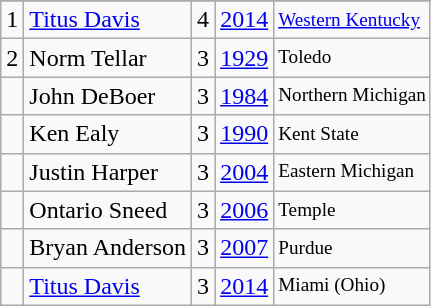<table class="wikitable">
<tr>
</tr>
<tr>
<td>1</td>
<td><a href='#'>Titus Davis</a></td>
<td>4</td>
<td><a href='#'>2014</a></td>
<td style="font-size:80%;"><a href='#'>Western Kentucky</a></td>
</tr>
<tr>
<td>2</td>
<td>Norm Tellar</td>
<td>3</td>
<td><a href='#'>1929</a></td>
<td style="font-size:80%;">Toledo</td>
</tr>
<tr>
<td></td>
<td>John DeBoer</td>
<td>3</td>
<td><a href='#'>1984</a></td>
<td style="font-size:80%;">Northern Michigan</td>
</tr>
<tr>
<td></td>
<td>Ken Ealy</td>
<td>3</td>
<td><a href='#'>1990</a></td>
<td style="font-size:80%;">Kent State</td>
</tr>
<tr>
<td></td>
<td>Justin Harper</td>
<td>3</td>
<td><a href='#'>2004</a></td>
<td style="font-size:80%;">Eastern Michigan</td>
</tr>
<tr>
<td></td>
<td>Ontario Sneed</td>
<td>3</td>
<td><a href='#'>2006</a></td>
<td style="font-size:80%;">Temple</td>
</tr>
<tr>
<td></td>
<td>Bryan Anderson</td>
<td>3</td>
<td><a href='#'>2007</a></td>
<td style="font-size:80%;">Purdue</td>
</tr>
<tr>
<td></td>
<td><a href='#'>Titus Davis</a></td>
<td>3</td>
<td><a href='#'>2014</a></td>
<td style="font-size:80%;">Miami (Ohio)</td>
</tr>
</table>
